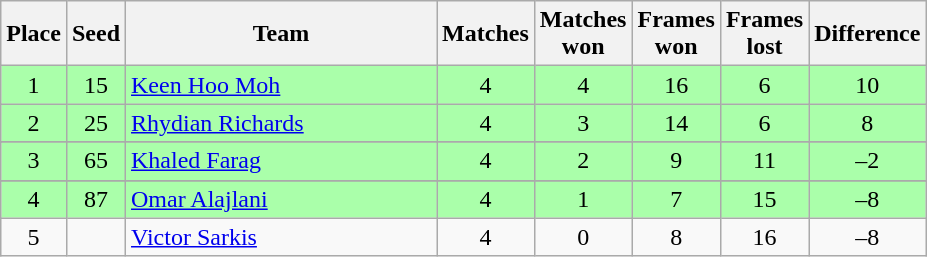<table class="wikitable" style="text-align: center;">
<tr>
<th width=20>Place</th>
<th width=20>Seed</th>
<th width=200>Team</th>
<th width=20>Matches</th>
<th width=20>Matches won</th>
<th width=20>Frames won</th>
<th width=20>Frames lost</th>
<th width=20>Difference</th>
</tr>
<tr style="background:#aaffaa;">
<td>1</td>
<td>15</td>
<td style="text-align:left;"> <a href='#'>Keen Hoo Moh</a></td>
<td>4</td>
<td>4</td>
<td>16</td>
<td>6</td>
<td>10</td>
</tr>
<tr style="background:#aaffaa;">
<td>2</td>
<td>25</td>
<td style="text-align:left;"> <a href='#'>Rhydian Richards</a></td>
<td>4</td>
<td>3</td>
<td>14</td>
<td>6</td>
<td>8</td>
</tr>
<tr>
</tr>
<tr style="background:#aaffaa;">
<td>3</td>
<td>65</td>
<td style="text-align:left;"> <a href='#'>Khaled Farag</a></td>
<td>4</td>
<td>2</td>
<td>9</td>
<td>11</td>
<td>–2</td>
</tr>
<tr>
</tr>
<tr style="background:#aaffaa;">
<td>4</td>
<td>87</td>
<td style="text-align:left;"> <a href='#'>Omar Alajlani</a></td>
<td>4</td>
<td>1</td>
<td>7</td>
<td>15</td>
<td>–8</td>
</tr>
<tr>
<td>5</td>
<td></td>
<td style="text-align:left;"> <a href='#'>Victor Sarkis</a></td>
<td>4</td>
<td>0</td>
<td>8</td>
<td>16</td>
<td>–8</td>
</tr>
</table>
